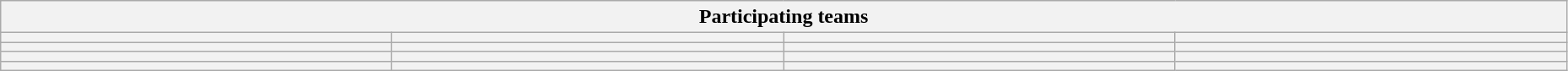<table class="wikitable" style="width:98%;">
<tr>
<th colspan=4>Participating teams</th>
</tr>
<tr>
<th width=25%></th>
<th width=25%></th>
<th width=25%></th>
<th width=25%></th>
</tr>
<tr>
<th></th>
<th></th>
<th></th>
<th></th>
</tr>
<tr>
<th></th>
<th></th>
<th></th>
<th></th>
</tr>
<tr>
<th></th>
<th></th>
<th></th>
<th></th>
</tr>
</table>
